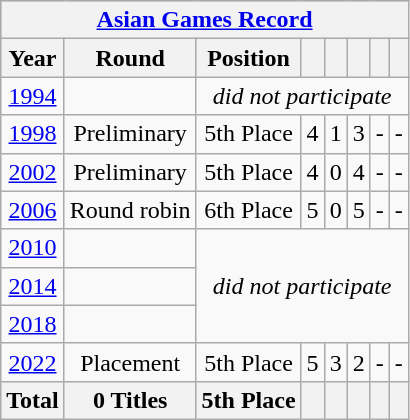<table class="wikitable" style="text-align: center;">
<tr bgcolor=#9acdff>
<th colspan=9><a href='#'>Asian Games Record</a></th>
</tr>
<tr>
<th>Year</th>
<th>Round</th>
<th>Position</th>
<th></th>
<th></th>
<th></th>
<th></th>
<th></th>
</tr>
<tr>
<td> <a href='#'>1994</a></td>
<td></td>
<td colspan=6><em>did not participate</em></td>
</tr>
<tr>
<td> <a href='#'>1998</a></td>
<td>Preliminary</td>
<td>5th Place</td>
<td>4</td>
<td>1</td>
<td>3</td>
<td>-</td>
<td>-</td>
</tr>
<tr>
<td> <a href='#'>2002</a></td>
<td>Preliminary</td>
<td>5th Place</td>
<td>4</td>
<td>0</td>
<td>4</td>
<td>-</td>
<td>-</td>
</tr>
<tr>
<td> <a href='#'>2006</a></td>
<td>Round robin</td>
<td>6th Place</td>
<td>5</td>
<td>0</td>
<td>5</td>
<td>-</td>
<td>-</td>
</tr>
<tr>
<td> <a href='#'>2010</a></td>
<td></td>
<td colspan=6 rowspan=3><em>did not participate</em></td>
</tr>
<tr>
<td> <a href='#'>2014</a></td>
<td></td>
</tr>
<tr>
<td> <a href='#'>2018</a></td>
<td></td>
</tr>
<tr>
<td> <a href='#'>2022</a></td>
<td>Placement</td>
<td>5th Place</td>
<td>5</td>
<td>3</td>
<td>2</td>
<td>-</td>
<td>-</td>
</tr>
<tr>
<th>Total</th>
<th>0 Titles</th>
<th><strong>5th Place</strong></th>
<th></th>
<th></th>
<th></th>
<th></th>
<th></th>
</tr>
</table>
